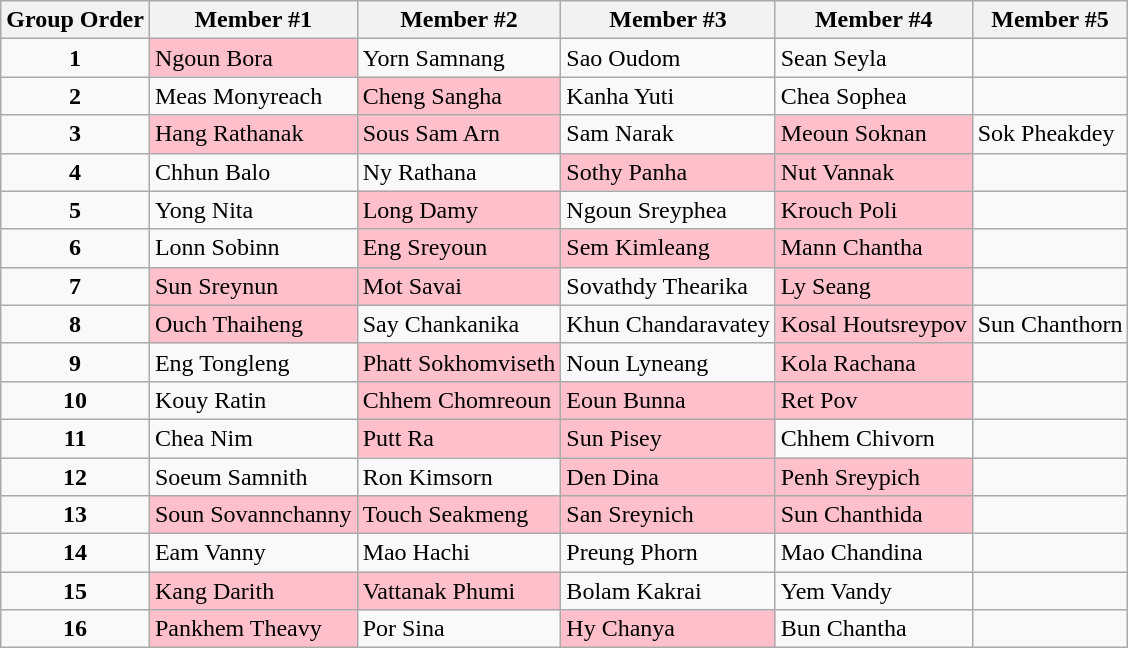<table class="wikitable">
<tr>
<th>Group Order</th>
<th>Member #1</th>
<th>Member #2</th>
<th>Member #3</th>
<th>Member #4</th>
<th>Member #5</th>
</tr>
<tr>
<td align="center"><strong>1</strong></td>
<td style="background:pink">Ngoun Bora</td>
<td>Yorn Samnang</td>
<td>Sao Oudom</td>
<td>Sean Seyla</td>
<td></td>
</tr>
<tr>
<td align="center"><strong>2</strong></td>
<td>Meas Monyreach</td>
<td style="background:pink">Cheng Sangha</td>
<td>Kanha Yuti</td>
<td>Chea Sophea</td>
<td></td>
</tr>
<tr>
<td align="center"><strong>3</strong></td>
<td style="background:pink">Hang Rathanak</td>
<td style="background:pink">Sous Sam Arn</td>
<td>Sam Narak</td>
<td style="background:pink">Meoun Soknan</td>
<td>Sok Pheakdey</td>
</tr>
<tr>
<td align="center"><strong>4</strong></td>
<td>Chhun Balo</td>
<td>Ny Rathana</td>
<td style="background:pink">Sothy Panha</td>
<td style="background:pink">Nut Vannak</td>
<td></td>
</tr>
<tr>
<td align="center"><strong>5</strong></td>
<td>Yong Nita</td>
<td style="background:pink">Long Damy</td>
<td>Ngoun Sreyphea</td>
<td style="background:pink">Krouch Poli</td>
<td></td>
</tr>
<tr>
<td align="center"><strong>6</strong></td>
<td>Lonn Sobinn</td>
<td style="background:pink">Eng Sreyoun</td>
<td style="background:pink">Sem Kimleang</td>
<td style="background:pink">Mann Chantha</td>
<td></td>
</tr>
<tr>
<td align="center"><strong>7</strong></td>
<td style="background:pink">Sun Sreynun</td>
<td style="background:pink">Mot Savai</td>
<td>Sovathdy Thearika</td>
<td style="background:pink">Ly Seang</td>
<td></td>
</tr>
<tr>
<td align="center"><strong>8</strong></td>
<td style="background:pink">Ouch Thaiheng</td>
<td>Say Chankanika</td>
<td>Khun Chandaravatey</td>
<td style="background:pink">Kosal Houtsreypov</td>
<td>Sun Chanthorn</td>
</tr>
<tr>
<td align="center"><strong>9</strong></td>
<td>Eng Tongleng</td>
<td style="background:pink">Phatt Sokhomviseth</td>
<td>Noun Lyneang</td>
<td style="background:pink">Kola Rachana</td>
<td></td>
</tr>
<tr>
<td align="center"><strong>10</strong></td>
<td>Kouy Ratin</td>
<td style="background:pink">Chhem Chomreoun</td>
<td style="background:pink">Eoun Bunna</td>
<td style="background:pink">Ret Pov</td>
<td></td>
</tr>
<tr>
<td align="center"><strong>11</strong></td>
<td>Chea Nim</td>
<td style="background:pink">Putt Ra</td>
<td style="background:pink">Sun Pisey</td>
<td>Chhem Chivorn</td>
<td></td>
</tr>
<tr>
<td align="center"><strong>12</strong></td>
<td>Soeum Samnith</td>
<td>Ron Kimsorn</td>
<td style="background:pink">Den Dina</td>
<td style="background:pink">Penh Sreypich</td>
<td></td>
</tr>
<tr>
<td align="center"><strong>13</strong></td>
<td style="background:pink">Soun Sovannchanny</td>
<td style="background:pink">Touch Seakmeng</td>
<td style="background:pink">San Sreynich</td>
<td style="background:pink">Sun Chanthida</td>
<td></td>
</tr>
<tr>
<td align="center"><strong>14</strong></td>
<td>Eam Vanny</td>
<td>Mao Hachi</td>
<td>Preung Phorn</td>
<td>Mao Chandina</td>
<td></td>
</tr>
<tr>
<td align="center"><strong>15</strong></td>
<td style="background:pink">Kang Darith</td>
<td style="background:pink">Vattanak Phumi</td>
<td>Bolam Kakrai</td>
<td>Yem Vandy</td>
<td></td>
</tr>
<tr>
<td align="center"><strong>16</strong></td>
<td style="background:pink">Pankhem Theavy</td>
<td>Por Sina</td>
<td style="background:pink">Hy Chanya</td>
<td>Bun Chantha</td>
<td></td>
</tr>
</table>
